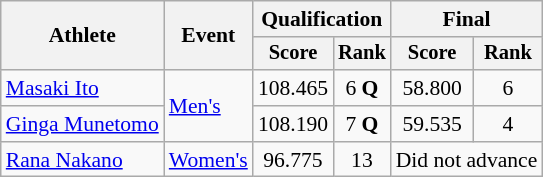<table class="wikitable" style="font-size:90%">
<tr>
<th rowspan="2">Athlete</th>
<th rowspan="2">Event</th>
<th colspan="2">Qualification</th>
<th colspan="2">Final</th>
</tr>
<tr style="font-size:95%">
<th>Score</th>
<th>Rank</th>
<th>Score</th>
<th>Rank</th>
</tr>
<tr align=center>
<td align=left><a href='#'>Masaki Ito</a></td>
<td align=left rowspan=2><a href='#'>Men's</a></td>
<td>108.465</td>
<td>6 <strong>Q</strong></td>
<td>58.800</td>
<td>6</td>
</tr>
<tr align=center>
<td align=left><a href='#'>Ginga Munetomo</a></td>
<td>108.190</td>
<td>7 <strong>Q</strong></td>
<td>59.535</td>
<td>4</td>
</tr>
<tr align=center>
<td align=left><a href='#'>Rana Nakano</a></td>
<td align=left><a href='#'>Women's</a></td>
<td>96.775</td>
<td>13</td>
<td colspan=2>Did not advance</td>
</tr>
</table>
